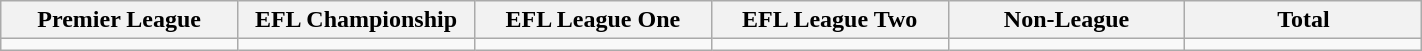<table class="wikitable">
<tr>
<th width="15%">Premier League</th>
<th width="15%">EFL Championship</th>
<th width="15%">EFL League One</th>
<th width="15%">EFL League Two</th>
<th width="15%">Non-League</th>
<th width="15%">Total</th>
</tr>
<tr>
<td></td>
<td></td>
<td></td>
<td></td>
<td></td>
<td></td>
</tr>
</table>
